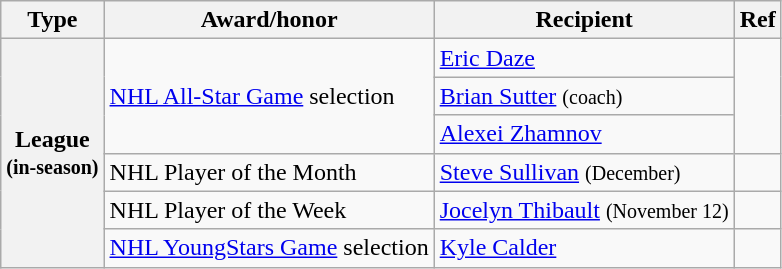<table class="wikitable">
<tr>
<th scope="col">Type</th>
<th scope="col">Award/honor</th>
<th scope="col">Recipient</th>
<th scope="col">Ref</th>
</tr>
<tr>
<th scope="row" rowspan="6">League<br><small>(in-season)</small></th>
<td rowspan="3"><a href='#'>NHL All-Star Game</a> selection</td>
<td><a href='#'>Eric Daze</a></td>
<td rowspan="3"></td>
</tr>
<tr>
<td><a href='#'>Brian Sutter</a> <small>(coach)</small></td>
</tr>
<tr>
<td><a href='#'>Alexei Zhamnov</a></td>
</tr>
<tr>
<td>NHL Player of the Month</td>
<td><a href='#'>Steve Sullivan</a> <small>(December)</small></td>
<td></td>
</tr>
<tr>
<td>NHL Player of the Week</td>
<td><a href='#'>Jocelyn Thibault</a> <small>(November 12)</small></td>
<td></td>
</tr>
<tr>
<td><a href='#'>NHL YoungStars Game</a> selection</td>
<td><a href='#'>Kyle Calder</a></td>
<td></td>
</tr>
</table>
